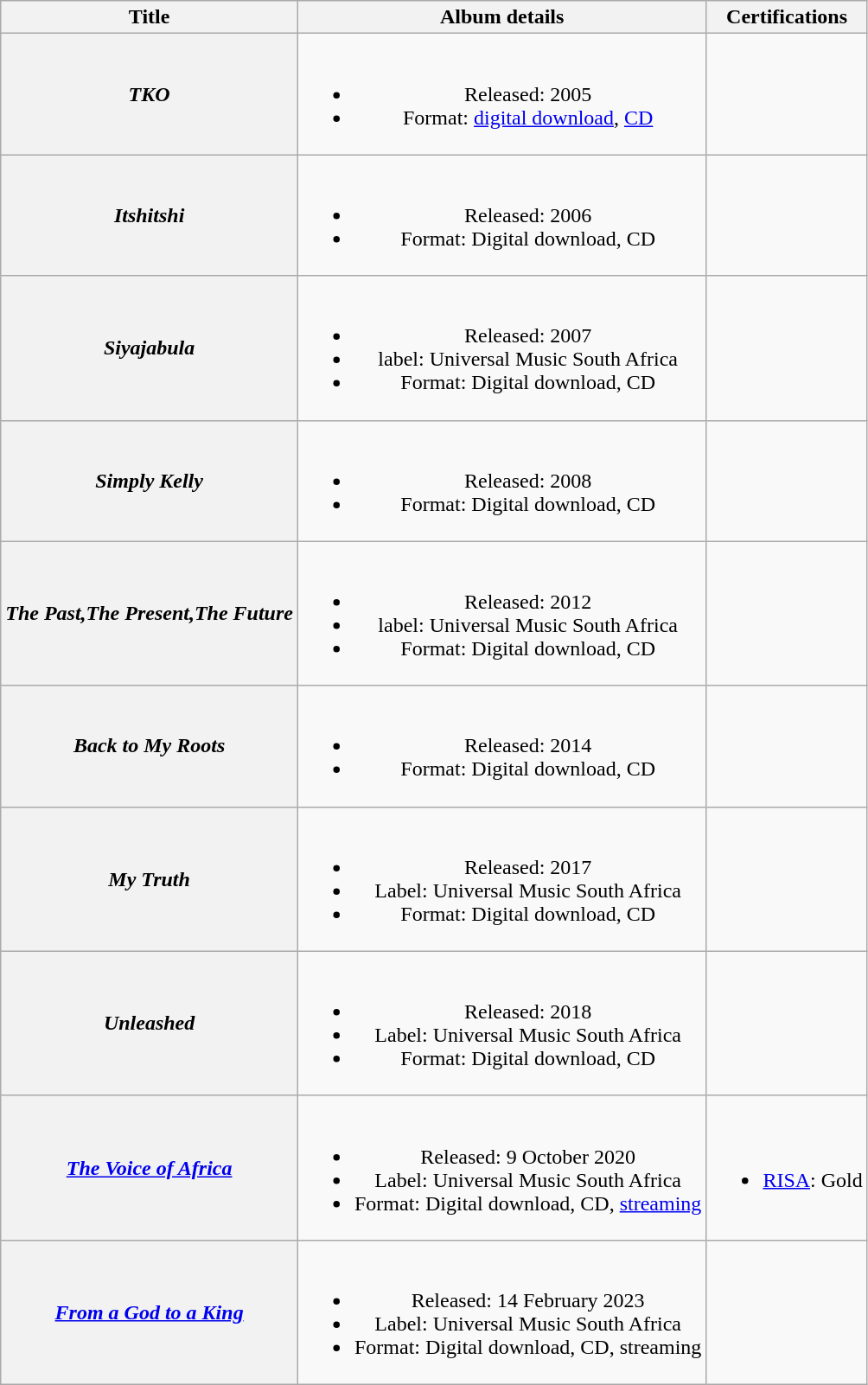<table class="wikitable plainrowheaders" style="text-align:center">
<tr>
<th scope="col">Title</th>
<th scope="col">Album details</th>
<th scope="col">Certifications</th>
</tr>
<tr>
<th scope="row"><em>TKO</em></th>
<td><br><ul><li>Released: 2005</li><li>Format: <a href='#'>digital download</a>, <a href='#'>CD</a></li></ul></td>
<td></td>
</tr>
<tr>
<th scope="row"><em>Itshitshi</em></th>
<td><br><ul><li>Released: 2006</li><li>Format: Digital download, CD</li></ul></td>
<td></td>
</tr>
<tr>
<th scope="row"><em>Siyajabula</em></th>
<td><br><ul><li>Released: 2007</li><li>label: Universal Music South Africa</li><li>Format: Digital download, CD</li></ul></td>
<td></td>
</tr>
<tr>
<th scope="row"><em>Simply Kelly</em></th>
<td><br><ul><li>Released: 2008</li><li>Format: Digital download, CD</li></ul></td>
<td></td>
</tr>
<tr>
<th scope="row"><em>The Past,The Present,The Future</em></th>
<td><br><ul><li>Released: 2012</li><li>label: Universal Music South Africa</li><li>Format: Digital download, CD</li></ul></td>
<td></td>
</tr>
<tr>
<th scope="row"><em>Back to My Roots</em></th>
<td><br><ul><li>Released: 2014</li><li>Format: Digital download, CD</li></ul></td>
<td></td>
</tr>
<tr>
<th scope="row"><em>My Truth</em></th>
<td><br><ul><li>Released: 2017</li><li>Label: Universal Music South Africa</li><li>Format: Digital download, CD</li></ul></td>
<td></td>
</tr>
<tr>
<th scope="row"><em>Unleashed</em></th>
<td><br><ul><li>Released: 2018</li><li>Label: Universal Music South Africa</li><li>Format: Digital download, CD</li></ul></td>
<td></td>
</tr>
<tr>
<th scope="row"><em><a href='#'>The Voice of Africa</a></em></th>
<td><br><ul><li>Released: 9 October 2020</li><li>Label: Universal Music South Africa</li><li>Format: Digital download, CD, <a href='#'>streaming</a></li></ul></td>
<td><br><ul><li><a href='#'>RISA</a>: Gold</li></ul></td>
</tr>
<tr>
<th scope="row"><em><a href='#'>From a God to a King</a></em></th>
<td><br><ul><li>Released: 14 February 2023</li><li>Label: Universal Music South Africa</li><li>Format: Digital download, CD, streaming</li></ul></td>
<td></td>
</tr>
</table>
